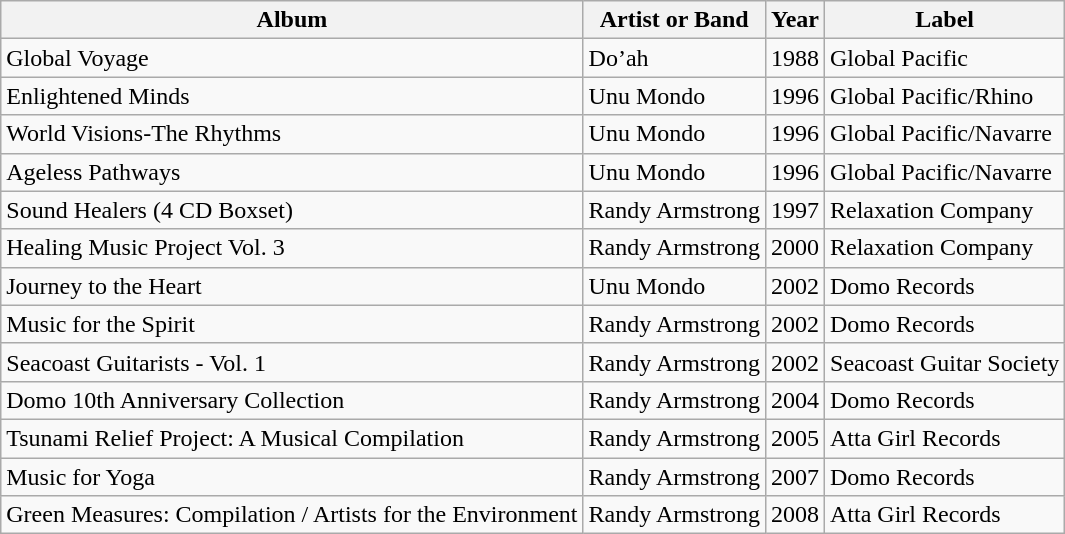<table class="wikitable">
<tr>
<th>Album</th>
<th>Artist or Band</th>
<th>Year</th>
<th>Label</th>
</tr>
<tr>
<td>Global Voyage</td>
<td>Do’ah</td>
<td>1988</td>
<td>Global Pacific</td>
</tr>
<tr>
<td>Enlightened Minds</td>
<td>Unu Mondo</td>
<td>1996</td>
<td>Global Pacific/Rhino</td>
</tr>
<tr>
<td>World Visions-The Rhythms</td>
<td>Unu Mondo</td>
<td>1996</td>
<td>Global Pacific/Navarre</td>
</tr>
<tr>
<td>Ageless Pathways</td>
<td>Unu Mondo</td>
<td>1996</td>
<td>Global Pacific/Navarre</td>
</tr>
<tr>
<td>Sound Healers (4 CD Boxset)</td>
<td>Randy Armstrong</td>
<td>1997</td>
<td>Relaxation Company</td>
</tr>
<tr>
<td>Healing Music Project Vol. 3</td>
<td>Randy Armstrong</td>
<td>2000</td>
<td>Relaxation Company</td>
</tr>
<tr>
<td>Journey to the Heart</td>
<td>Unu Mondo</td>
<td>2002</td>
<td>Domo Records</td>
</tr>
<tr>
<td>Music for the Spirit</td>
<td>Randy Armstrong</td>
<td>2002</td>
<td>Domo Records</td>
</tr>
<tr>
<td>Seacoast Guitarists - Vol. 1</td>
<td>Randy Armstrong</td>
<td>2002</td>
<td>Seacoast Guitar Society</td>
</tr>
<tr>
<td>Domo 10th Anniversary Collection</td>
<td>Randy Armstrong</td>
<td>2004</td>
<td>Domo Records</td>
</tr>
<tr>
<td>Tsunami Relief Project: A Musical Compilation</td>
<td>Randy Armstrong</td>
<td>2005</td>
<td>Atta Girl Records</td>
</tr>
<tr>
<td>Music for Yoga</td>
<td>Randy Armstrong</td>
<td>2007</td>
<td>Domo Records</td>
</tr>
<tr>
<td>Green Measures: Compilation / Artists for the Environment</td>
<td>Randy Armstrong</td>
<td>2008</td>
<td>Atta Girl Records</td>
</tr>
</table>
